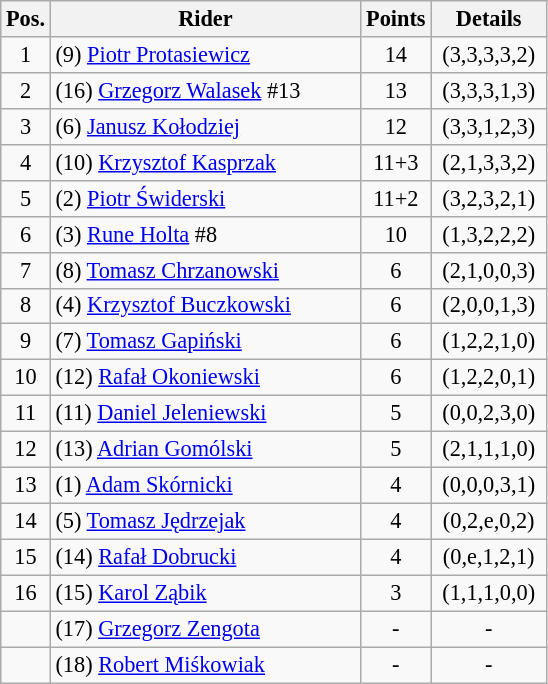<table class=wikitable style="font-size:93%;">
<tr>
<th width=25px>Pos.</th>
<th width=200px>Rider</th>
<th width=40px>Points</th>
<th width=70px>Details</th>
</tr>
<tr align=center >
<td>1</td>
<td align=left>(9) <a href='#'>Piotr Protasiewicz</a></td>
<td>14</td>
<td>(3,3,3,3,2)</td>
</tr>
<tr align=center >
<td>2</td>
<td align=left>(16) <a href='#'>Grzegorz Walasek</a> #13</td>
<td>13</td>
<td>(3,3,3,1,3)</td>
</tr>
<tr align=center >
<td>3</td>
<td align=left>(6) <a href='#'>Janusz Kołodziej</a></td>
<td>12</td>
<td>(3,3,1,2,3)</td>
</tr>
<tr align=center >
<td>4</td>
<td align=left>(10) <a href='#'>Krzysztof Kasprzak</a></td>
<td>11+3</td>
<td>(2,1,3,3,2)</td>
</tr>
<tr align=center>
<td>5</td>
<td align=left>(2) <a href='#'>Piotr Świderski</a></td>
<td>11+2</td>
<td>(3,2,3,2,1)</td>
</tr>
<tr align=center>
<td>6</td>
<td align=left>(3) <a href='#'>Rune Holta</a> #8</td>
<td>10</td>
<td>(1,3,2,2,2)</td>
</tr>
<tr align=center>
<td>7</td>
<td align=left>(8) <a href='#'>Tomasz Chrzanowski</a></td>
<td>6</td>
<td>(2,1,0,0,3)</td>
</tr>
<tr align=center>
<td>8</td>
<td align=left>(4) <a href='#'>Krzysztof Buczkowski</a></td>
<td>6</td>
<td>(2,0,0,1,3)</td>
</tr>
<tr align=center>
<td>9</td>
<td align=left>(7) <a href='#'>Tomasz Gapiński</a></td>
<td>6</td>
<td>(1,2,2,1,0)</td>
</tr>
<tr align=center>
<td>10</td>
<td align=left>(12) <a href='#'>Rafał Okoniewski</a></td>
<td>6</td>
<td>(1,2,2,0,1)</td>
</tr>
<tr align=center>
<td>11</td>
<td align=left>(11) <a href='#'>Daniel Jeleniewski</a></td>
<td>5</td>
<td>(0,0,2,3,0)</td>
</tr>
<tr align=center>
<td>12</td>
<td align=left>(13) <a href='#'>Adrian Gomólski</a></td>
<td>5</td>
<td>(2,1,1,1,0)</td>
</tr>
<tr align=center>
<td>13</td>
<td align=left>(1) <a href='#'>Adam Skórnicki</a></td>
<td>4</td>
<td>(0,0,0,3,1)</td>
</tr>
<tr align=center>
<td>14</td>
<td align=left>(5) <a href='#'>Tomasz Jędrzejak</a></td>
<td>4</td>
<td>(0,2,e,0,2)</td>
</tr>
<tr align=center>
<td>15</td>
<td align=left>(14) <a href='#'>Rafał Dobrucki</a></td>
<td>4</td>
<td>(0,e,1,2,1)</td>
</tr>
<tr align=center>
<td>16</td>
<td align=left>(15) <a href='#'>Karol Ząbik</a></td>
<td>3</td>
<td>(1,1,1,0,0)</td>
</tr>
<tr align=center>
<td></td>
<td align=left>(17) <a href='#'>Grzegorz Zengota</a></td>
<td>-</td>
<td>-</td>
</tr>
<tr align=center>
<td></td>
<td align=left>(18) <a href='#'>Robert Miśkowiak</a></td>
<td>-</td>
<td>-</td>
</tr>
</table>
